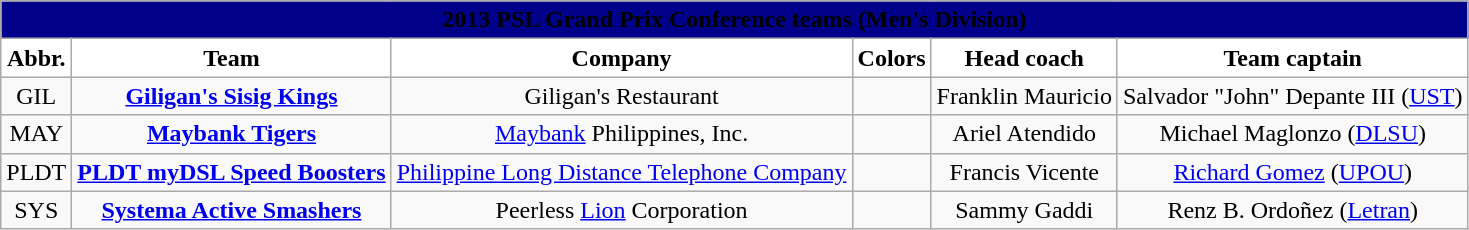<table class="wikitable">
<tr>
<th style=background:#00008B colspan=6><span>2013 PSL Grand Prix Conference teams (Men's Division)</span></th>
</tr>
<tr>
<th style="background:white">Abbr.</th>
<th style="background:white">Team</th>
<th style="background:white">Company</th>
<th style="background:white">Colors</th>
<th style="background:white">Head coach</th>
<th style="background:white">Team captain</th>
</tr>
<tr>
<td align=center>GIL</td>
<td align=center><strong><a href='#'>Giligan's Sisig Kings</a></strong></td>
<td align=center>Giligan's Restaurant</td>
<td align=center>  </td>
<td align=center>Franklin Mauricio</td>
<td align=center>Salvador "John" Depante III (<a href='#'>UST</a>)</td>
</tr>
<tr>
<td align=center>MAY</td>
<td align=center><strong><a href='#'>Maybank Tigers</a></strong></td>
<td align=center><a href='#'>Maybank</a> Philippines, Inc.</td>
<td align=center>  </td>
<td align=center>Ariel Atendido</td>
<td align=center>Michael Maglonzo (<a href='#'>DLSU</a>)</td>
</tr>
<tr>
<td align=center>PLDT</td>
<td align=center><strong><a href='#'>PLDT myDSL Speed Boosters</a></strong></td>
<td align=center><a href='#'>Philippine Long Distance Telephone Company</a></td>
<td align=center>  </td>
<td align=center>Francis Vicente</td>
<td align=center><a href='#'>Richard Gomez</a> (<a href='#'>UPOU</a>)</td>
</tr>
<tr>
<td align=center>SYS</td>
<td align=center><strong><a href='#'>Systema Active Smashers</a></strong></td>
<td align=center>Peerless <a href='#'>Lion</a> Corporation</td>
<td align=center>   </td>
<td align=center>Sammy Gaddi</td>
<td align=center>Renz B. Ordoñez (<a href='#'>Letran</a>)</td>
</tr>
</table>
